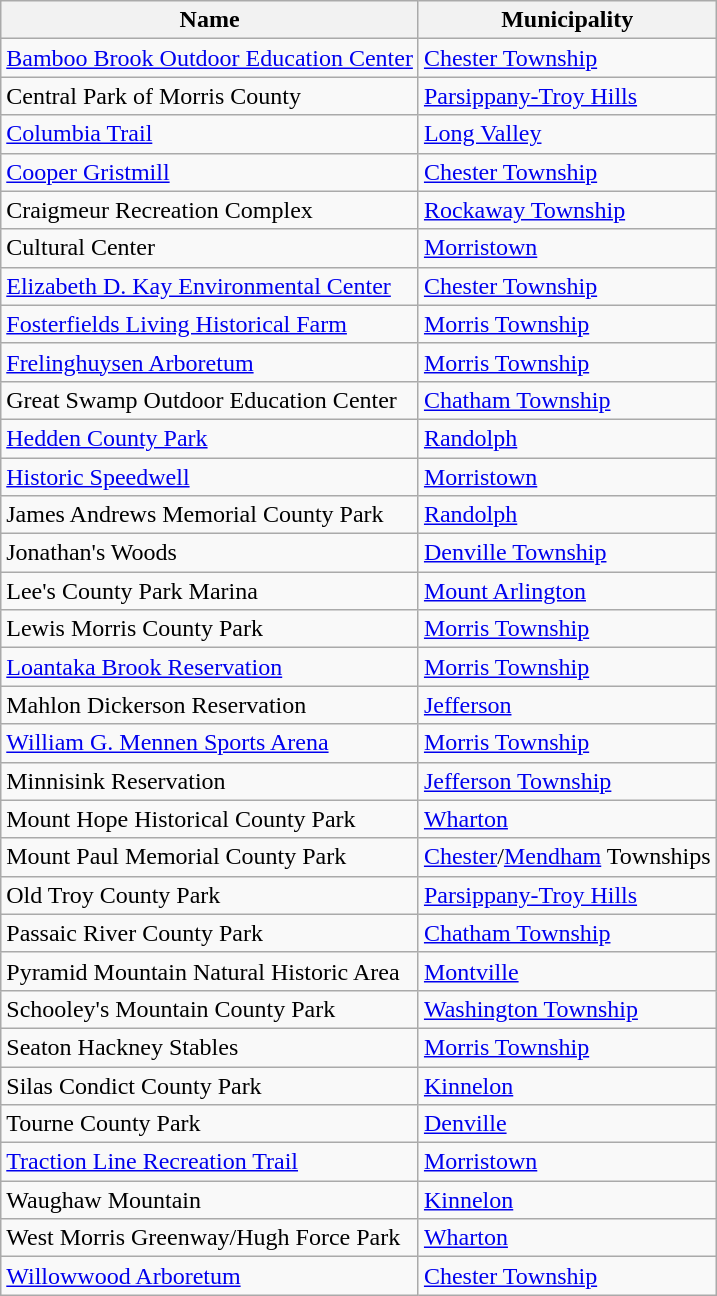<table class="wikitable sortable">
<tr>
<th>Name</th>
<th>Municipality</th>
</tr>
<tr>
<td><a href='#'>Bamboo Brook Outdoor Education Center</a></td>
<td><a href='#'>Chester Township</a></td>
</tr>
<tr>
<td>Central Park of Morris County</td>
<td><a href='#'>Parsippany-Troy Hills</a></td>
</tr>
<tr>
<td><a href='#'>Columbia Trail</a></td>
<td><a href='#'>Long Valley</a></td>
</tr>
<tr>
<td><a href='#'>Cooper Gristmill</a></td>
<td><a href='#'>Chester Township</a></td>
</tr>
<tr>
<td>Craigmeur Recreation Complex</td>
<td><a href='#'>Rockaway Township</a></td>
</tr>
<tr>
<td>Cultural Center</td>
<td><a href='#'>Morristown</a></td>
</tr>
<tr>
<td><a href='#'>Elizabeth D. Kay Environmental Center</a></td>
<td><a href='#'>Chester Township</a></td>
</tr>
<tr>
<td><a href='#'>Fosterfields Living Historical Farm</a></td>
<td><a href='#'>Morris Township</a></td>
</tr>
<tr>
<td><a href='#'>Frelinghuysen Arboretum</a></td>
<td><a href='#'>Morris Township</a></td>
</tr>
<tr>
<td>Great Swamp Outdoor Education Center</td>
<td><a href='#'>Chatham Township</a></td>
</tr>
<tr>
<td><a href='#'>Hedden County Park</a></td>
<td><a href='#'>Randolph</a></td>
</tr>
<tr>
<td><a href='#'>Historic Speedwell</a></td>
<td><a href='#'>Morristown</a></td>
</tr>
<tr>
<td>James Andrews Memorial County Park</td>
<td><a href='#'>Randolph</a></td>
</tr>
<tr>
<td>Jonathan's Woods</td>
<td><a href='#'>Denville Township</a></td>
</tr>
<tr>
<td>Lee's County Park Marina</td>
<td><a href='#'>Mount Arlington</a></td>
</tr>
<tr>
<td>Lewis Morris County Park</td>
<td><a href='#'>Morris Township</a></td>
</tr>
<tr>
<td><a href='#'>Loantaka Brook Reservation</a></td>
<td><a href='#'>Morris Township</a></td>
</tr>
<tr>
<td>Mahlon Dickerson Reservation</td>
<td><a href='#'>Jefferson</a></td>
</tr>
<tr>
<td><a href='#'>William G. Mennen Sports Arena</a></td>
<td><a href='#'>Morris Township</a></td>
</tr>
<tr>
<td>Minnisink Reservation</td>
<td><a href='#'>Jefferson Township</a></td>
</tr>
<tr>
<td>Mount Hope Historical County Park</td>
<td><a href='#'>Wharton</a></td>
</tr>
<tr>
<td>Mount Paul Memorial County Park</td>
<td><a href='#'>Chester</a>/<a href='#'>Mendham</a> Townships</td>
</tr>
<tr>
<td>Old Troy County Park</td>
<td><a href='#'>Parsippany-Troy Hills</a></td>
</tr>
<tr>
<td>Passaic River County Park</td>
<td><a href='#'>Chatham Township</a></td>
</tr>
<tr>
<td>Pyramid Mountain Natural Historic Area</td>
<td><a href='#'>Montville</a></td>
</tr>
<tr>
<td>Schooley's Mountain County Park</td>
<td><a href='#'>Washington Township</a></td>
</tr>
<tr>
<td>Seaton Hackney Stables</td>
<td><a href='#'>Morris Township</a></td>
</tr>
<tr>
<td>Silas Condict County Park</td>
<td><a href='#'>Kinnelon</a></td>
</tr>
<tr>
<td>Tourne County Park</td>
<td><a href='#'>Denville</a></td>
</tr>
<tr>
<td><a href='#'>Traction Line Recreation Trail</a></td>
<td><a href='#'>Morristown</a></td>
</tr>
<tr>
<td>Waughaw Mountain</td>
<td><a href='#'>Kinnelon</a></td>
</tr>
<tr>
<td>West Morris Greenway/Hugh Force Park</td>
<td><a href='#'>Wharton</a></td>
</tr>
<tr>
<td><a href='#'>Willowwood Arboretum</a></td>
<td><a href='#'>Chester Township</a></td>
</tr>
</table>
